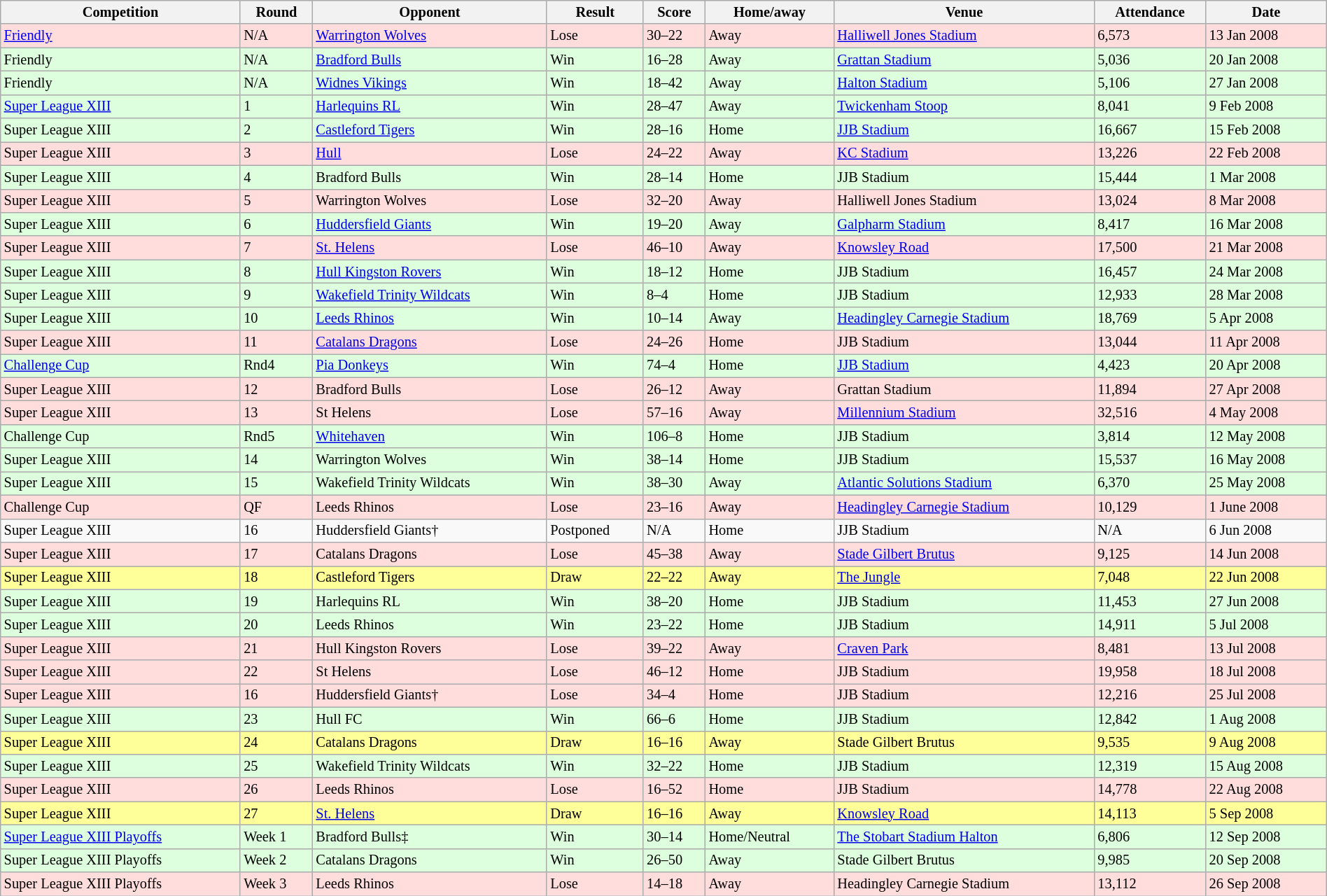<table class="wikitable" style="font-size:85%;" width="100%">
<tr>
<th>Competition</th>
<th>Round</th>
<th>Opponent</th>
<th>Result</th>
<th>Score</th>
<th>Home/away</th>
<th>Venue</th>
<th>Attendance</th>
<th>Date</th>
</tr>
<tr bgcolor="#ffdddd">
<td><a href='#'>Friendly</a></td>
<td>N/A</td>
<td><a href='#'>Warrington Wolves</a></td>
<td>Lose</td>
<td>30–22</td>
<td>Away</td>
<td><a href='#'>Halliwell Jones Stadium</a></td>
<td>6,573</td>
<td>13 Jan 2008</td>
</tr>
<tr bgcolor="#ddffdd">
<td Exhibition game>Friendly</td>
<td>N/A</td>
<td><a href='#'>Bradford Bulls</a></td>
<td>Win</td>
<td>16–28</td>
<td>Away</td>
<td><a href='#'>Grattan Stadium</a></td>
<td>5,036</td>
<td>20 Jan 2008</td>
</tr>
<tr bgcolor="#ddffdd">
<td Exhibition game>Friendly</td>
<td>N/A</td>
<td><a href='#'>Widnes Vikings</a></td>
<td>Win</td>
<td>18–42</td>
<td>Away</td>
<td><a href='#'>Halton Stadium</a></td>
<td>5,106</td>
<td>27 Jan 2008</td>
</tr>
<tr bgcolor="#ddffdd">
<td><a href='#'>Super League XIII</a></td>
<td>1</td>
<td><a href='#'>Harlequins RL</a></td>
<td>Win</td>
<td>28–47</td>
<td>Away</td>
<td><a href='#'>Twickenham Stoop</a></td>
<td>8,041</td>
<td>9 Feb 2008</td>
</tr>
<tr bgcolor="#ddffdd">
<td>Super League XIII</td>
<td>2</td>
<td><a href='#'>Castleford Tigers</a></td>
<td>Win</td>
<td>28–16</td>
<td>Home</td>
<td><a href='#'>JJB Stadium</a></td>
<td>16,667</td>
<td>15 Feb 2008</td>
</tr>
<tr bgcolor="#ffdddd">
<td>Super League XIII</td>
<td>3</td>
<td><a href='#'>Hull</a></td>
<td>Lose</td>
<td>24–22</td>
<td>Away</td>
<td><a href='#'>KC Stadium</a></td>
<td>13,226</td>
<td>22 Feb 2008</td>
</tr>
<tr bgcolor="#ddffdd">
<td>Super League XIII</td>
<td>4</td>
<td>Bradford Bulls</td>
<td>Win</td>
<td>28–14</td>
<td>Home</td>
<td>JJB Stadium</td>
<td>15,444</td>
<td>1 Mar 2008</td>
</tr>
<tr bgcolor="#ffdddd">
<td>Super League XIII</td>
<td>5</td>
<td>Warrington Wolves</td>
<td>Lose</td>
<td>32–20</td>
<td>Away</td>
<td>Halliwell Jones Stadium</td>
<td>13,024</td>
<td>8 Mar 2008</td>
</tr>
<tr bgcolor="#ddffdd">
<td>Super League XIII</td>
<td>6</td>
<td><a href='#'>Huddersfield Giants</a></td>
<td>Win</td>
<td>19–20</td>
<td>Away</td>
<td><a href='#'>Galpharm Stadium</a></td>
<td>8,417</td>
<td>16 Mar 2008</td>
</tr>
<tr bgcolor="#ffdddd">
<td>Super League XIII</td>
<td>7</td>
<td><a href='#'>St. Helens</a></td>
<td>Lose</td>
<td>46–10</td>
<td>Away</td>
<td><a href='#'>Knowsley Road</a></td>
<td>17,500</td>
<td>21 Mar 2008</td>
</tr>
<tr bgcolor="#ddffdd">
<td>Super League XIII</td>
<td>8</td>
<td><a href='#'>Hull Kingston Rovers</a></td>
<td>Win</td>
<td>18–12</td>
<td>Home</td>
<td>JJB Stadium</td>
<td>16,457</td>
<td>24 Mar 2008</td>
</tr>
<tr bgcolor="#ddffdd">
<td>Super League XIII</td>
<td>9</td>
<td><a href='#'>Wakefield Trinity Wildcats</a></td>
<td>Win</td>
<td>8–4</td>
<td>Home</td>
<td>JJB Stadium</td>
<td>12,933</td>
<td>28 Mar 2008</td>
</tr>
<tr bgcolor="#ddffdd">
<td>Super League XIII</td>
<td>10</td>
<td><a href='#'>Leeds Rhinos</a></td>
<td>Win</td>
<td>10–14</td>
<td>Away</td>
<td><a href='#'>Headingley Carnegie Stadium</a></td>
<td>18,769</td>
<td>5 Apr 2008</td>
</tr>
<tr bgcolor="#ffdddd">
<td>Super League XIII</td>
<td>11</td>
<td><a href='#'>Catalans Dragons</a></td>
<td>Lose</td>
<td>24–26</td>
<td>Home</td>
<td>JJB Stadium</td>
<td>13,044</td>
<td>11 Apr 2008</td>
</tr>
<tr bgcolor="#ddffdd">
<td><a href='#'>Challenge Cup</a></td>
<td>Rnd4</td>
<td><a href='#'>Pia Donkeys</a></td>
<td>Win</td>
<td>74–4</td>
<td>Home</td>
<td><a href='#'>JJB Stadium</a></td>
<td>4,423</td>
<td>20 Apr 2008</td>
</tr>
<tr bgcolor="#ffdddd">
<td>Super League XIII</td>
<td>12</td>
<td>Bradford Bulls</td>
<td>Lose</td>
<td>26–12</td>
<td>Away</td>
<td>Grattan Stadium</td>
<td>11,894</td>
<td>27 Apr 2008</td>
</tr>
<tr bgcolor="#ffdddd">
<td>Super League XIII</td>
<td>13</td>
<td>St Helens</td>
<td>Lose</td>
<td>57–16</td>
<td>Away</td>
<td><a href='#'>Millennium Stadium</a></td>
<td>32,516</td>
<td>4 May 2008</td>
</tr>
<tr bgcolor="#ddffdd">
<td>Challenge Cup</td>
<td>Rnd5</td>
<td><a href='#'>Whitehaven</a></td>
<td>Win</td>
<td>106–8</td>
<td>Home</td>
<td>JJB Stadium</td>
<td>3,814</td>
<td>12 May 2008</td>
</tr>
<tr bgcolor="#ddffdd">
<td>Super League XIII</td>
<td>14</td>
<td>Warrington Wolves</td>
<td>Win</td>
<td>38–14</td>
<td>Home</td>
<td>JJB Stadium</td>
<td>15,537</td>
<td>16 May 2008</td>
</tr>
<tr bgcolor="#ddffdd">
<td>Super League XIII</td>
<td>15</td>
<td>Wakefield Trinity Wildcats</td>
<td>Win</td>
<td>38–30</td>
<td>Away</td>
<td><a href='#'>Atlantic Solutions Stadium</a></td>
<td>6,370</td>
<td>25 May 2008</td>
</tr>
<tr bgcolor="#ffdddd">
<td>Challenge Cup</td>
<td>QF</td>
<td>Leeds Rhinos</td>
<td>Lose</td>
<td>23–16</td>
<td>Away</td>
<td><a href='#'>Headingley Carnegie Stadium</a></td>
<td>10,129</td>
<td>1 June 2008</td>
</tr>
<tr>
<td>Super League XIII</td>
<td>16</td>
<td>Huddersfield Giants†</td>
<td>Postponed</td>
<td>N/A</td>
<td>Home</td>
<td>JJB Stadium</td>
<td>N/A</td>
<td>6 Jun 2008</td>
</tr>
<tr bgcolor="#ffdddd">
<td>Super League XIII</td>
<td>17</td>
<td>Catalans Dragons</td>
<td>Lose</td>
<td>45–38</td>
<td>Away</td>
<td><a href='#'>Stade Gilbert Brutus</a></td>
<td>9,125</td>
<td>14 Jun 2008</td>
</tr>
<tr bgcolor="#ffff99">
<td>Super League XIII</td>
<td>18</td>
<td>Castleford Tigers</td>
<td>Draw</td>
<td>22–22</td>
<td>Away</td>
<td><a href='#'>The Jungle</a></td>
<td>7,048</td>
<td>22 Jun 2008</td>
</tr>
<tr bgcolor="#ddffdd">
<td>Super League XIII</td>
<td>19</td>
<td>Harlequins RL</td>
<td>Win</td>
<td>38–20</td>
<td>Home</td>
<td>JJB Stadium</td>
<td>11,453</td>
<td>27 Jun 2008</td>
</tr>
<tr bgcolor="#ddffdd">
<td>Super League XIII</td>
<td>20</td>
<td>Leeds Rhinos</td>
<td>Win</td>
<td>23–22</td>
<td>Home</td>
<td>JJB Stadium</td>
<td>14,911</td>
<td>5 Jul 2008</td>
</tr>
<tr bgcolor="#ffdddd">
<td>Super League XIII</td>
<td>21</td>
<td>Hull Kingston Rovers</td>
<td>Lose</td>
<td>39–22</td>
<td>Away</td>
<td><a href='#'>Craven Park</a></td>
<td>8,481</td>
<td>13 Jul 2008</td>
</tr>
<tr bgcolor="#ffdddd">
<td>Super League XIII</td>
<td>22</td>
<td>St Helens</td>
<td>Lose</td>
<td>46–12</td>
<td>Home</td>
<td>JJB Stadium</td>
<td>19,958</td>
<td>18 Jul 2008</td>
</tr>
<tr bgcolor="#ffdddd">
<td>Super League XIII</td>
<td>16</td>
<td>Huddersfield Giants†</td>
<td>Lose</td>
<td>34–4</td>
<td>Home</td>
<td>JJB Stadium</td>
<td>12,216</td>
<td>25 Jul 2008</td>
</tr>
<tr bgcolor="#ddffdd">
<td>Super League XIII</td>
<td>23</td>
<td>Hull FC</td>
<td>Win</td>
<td>66–6</td>
<td>Home</td>
<td>JJB Stadium</td>
<td>12,842</td>
<td>1 Aug 2008</td>
</tr>
<tr bgcolor="#ffff99">
<td>Super League XIII</td>
<td>24</td>
<td>Catalans Dragons</td>
<td>Draw</td>
<td>16–16</td>
<td>Away</td>
<td>Stade Gilbert Brutus</td>
<td>9,535</td>
<td>9 Aug 2008</td>
</tr>
<tr bgcolor="#ddffdd">
<td>Super League XIII</td>
<td>25</td>
<td>Wakefield Trinity Wildcats</td>
<td>Win</td>
<td>32–22</td>
<td>Home</td>
<td>JJB Stadium</td>
<td>12,319</td>
<td>15 Aug 2008</td>
</tr>
<tr bgcolor="#ffdddd">
<td>Super League XIII</td>
<td>26</td>
<td>Leeds Rhinos</td>
<td>Lose</td>
<td>16–52</td>
<td>Home</td>
<td>JJB Stadium</td>
<td>14,778</td>
<td>22 Aug 2008</td>
</tr>
<tr bgcolor="#ffff99">
<td>Super League XIII</td>
<td>27</td>
<td><a href='#'>St. Helens</a></td>
<td>Draw</td>
<td>16–16</td>
<td>Away</td>
<td><a href='#'>Knowsley Road</a></td>
<td>14,113</td>
<td>5 Sep 2008</td>
</tr>
<tr bgcolor="#ddffdd">
<td><a href='#'> Super League XIII Playoffs</a></td>
<td>Week 1</td>
<td>Bradford Bulls‡</td>
<td>Win</td>
<td>30–14</td>
<td>Home/Neutral</td>
<td><a href='#'>The Stobart Stadium Halton</a></td>
<td>6,806</td>
<td>12 Sep 2008</td>
</tr>
<tr bgcolor="#ddffdd">
<td>Super League XIII Playoffs</td>
<td>Week 2</td>
<td>Catalans Dragons</td>
<td>Win</td>
<td>26–50</td>
<td>Away</td>
<td>Stade Gilbert Brutus</td>
<td>9,985</td>
<td>20 Sep 2008</td>
</tr>
<tr bgcolor="#ffdddd">
<td>Super League XIII Playoffs</td>
<td>Week 3</td>
<td>Leeds Rhinos</td>
<td>Lose</td>
<td>14–18</td>
<td>Away</td>
<td>Headingley Carnegie Stadium</td>
<td>13,112</td>
<td>26 Sep 2008</td>
</tr>
</table>
